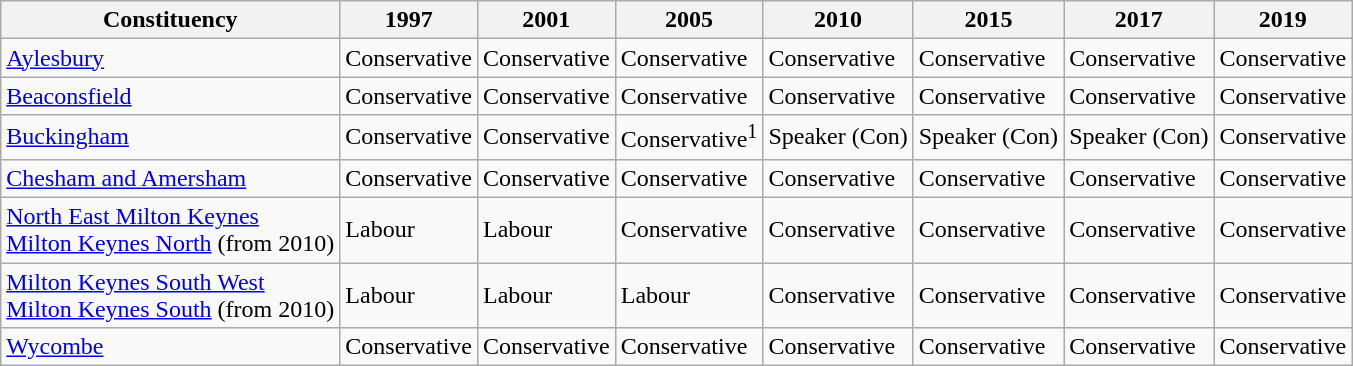<table class="wikitable">
<tr>
<th>Constituency</th>
<th>1997</th>
<th>2001</th>
<th>2005</th>
<th>2010</th>
<th>2015</th>
<th>2017</th>
<th>2019</th>
</tr>
<tr>
<td><a href='#'>Aylesbury</a></td>
<td bgcolor=>Conservative</td>
<td bgcolor=>Conservative</td>
<td bgcolor=>Conservative</td>
<td bgcolor=>Conservative</td>
<td bgcolor=>Conservative</td>
<td bgcolor=>Conservative</td>
<td bgcolor=>Conservative</td>
</tr>
<tr>
<td><a href='#'>Beaconsfield</a></td>
<td bgcolor=>Conservative</td>
<td bgcolor=>Conservative</td>
<td bgcolor=>Conservative</td>
<td bgcolor=>Conservative</td>
<td bgcolor=>Conservative</td>
<td bgcolor=>Conservative</td>
<td bgcolor=>Conservative</td>
</tr>
<tr>
<td><a href='#'>Buckingham</a></td>
<td bgcolor=>Conservative</td>
<td bgcolor=>Conservative</td>
<td bgcolor=>Conservative<sup>1</sup></td>
<td bgcolor=>Speaker (Con)</td>
<td bgcolor=>Speaker (Con)</td>
<td bgcolor=>Speaker (Con)</td>
<td bgcolor=>Conservative</td>
</tr>
<tr>
<td><a href='#'>Chesham and Amersham</a></td>
<td bgcolor=>Conservative</td>
<td bgcolor=>Conservative</td>
<td bgcolor=>Conservative</td>
<td bgcolor=>Conservative</td>
<td bgcolor=>Conservative</td>
<td bgcolor=>Conservative</td>
<td bgcolor=>Conservative</td>
</tr>
<tr>
<td><a href='#'>North East Milton Keynes</a> <br><a href='#'>Milton Keynes North</a> (from 2010)</td>
<td bgcolor=>Labour</td>
<td bgcolor=>Labour</td>
<td bgcolor=>Conservative</td>
<td bgcolor=>Conservative</td>
<td bgcolor=>Conservative</td>
<td bgcolor=>Conservative</td>
<td bgcolor=>Conservative</td>
</tr>
<tr>
<td><a href='#'>Milton Keynes South West</a><br><a href='#'>Milton Keynes South</a> (from 2010)</td>
<td bgcolor=>Labour</td>
<td bgcolor=>Labour</td>
<td bgcolor=>Labour</td>
<td bgcolor=>Conservative</td>
<td bgcolor=>Conservative</td>
<td bgcolor=>Conservative</td>
<td bgcolor=>Conservative</td>
</tr>
<tr>
<td><a href='#'>Wycombe</a></td>
<td bgcolor=>Conservative</td>
<td bgcolor=>Conservative</td>
<td bgcolor=>Conservative</td>
<td bgcolor=>Conservative</td>
<td bgcolor=>Conservative</td>
<td bgcolor=>Conservative</td>
<td bgcolor=>Conservative</td>
</tr>
</table>
